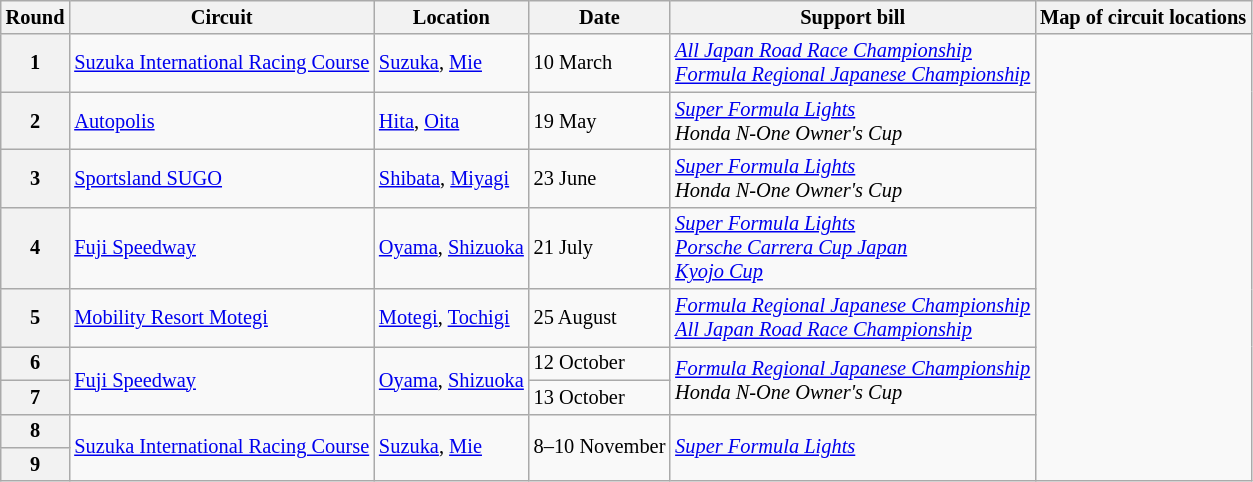<table class="wikitable" style="font-size:85%">
<tr>
<th>Round</th>
<th>Circuit</th>
<th>Location</th>
<th>Date</th>
<th>Support bill</th>
<th>Map of circuit locations</th>
</tr>
<tr>
<th>1</th>
<td><a href='#'>Suzuka International Racing Course</a></td>
<td><a href='#'>Suzuka</a>, <a href='#'>Mie</a></td>
<td>10 March</td>
<td><em><a href='#'>All Japan Road Race Championship</a></em><br><em><a href='#'>Formula Regional Japanese Championship</a></em></td>
<td rowspan="9"></td>
</tr>
<tr>
<th>2</th>
<td><a href='#'>Autopolis</a></td>
<td><a href='#'>Hita</a>, <a href='#'>Oita</a></td>
<td>19 May</td>
<td><em><a href='#'>Super Formula Lights</a></em><br><em>Honda N-One Owner's Cup</em></td>
</tr>
<tr>
<th>3</th>
<td><a href='#'>Sportsland SUGO</a></td>
<td><a href='#'>Shibata</a>, <a href='#'>Miyagi</a></td>
<td>23 June</td>
<td><em><a href='#'>Super Formula Lights</a></em><br><em>Honda N-One Owner's Cup</em></td>
</tr>
<tr>
<th>4</th>
<td><a href='#'>Fuji Speedway</a></td>
<td><a href='#'>Oyama</a>, <a href='#'>Shizuoka</a></td>
<td>21 July</td>
<td><em><a href='#'>Super Formula Lights</a></em><br><em><a href='#'>Porsche Carrera Cup Japan</a></em><br><em><a href='#'>Kyojo Cup</a></em></td>
</tr>
<tr>
<th>5</th>
<td><a href='#'>Mobility Resort Motegi</a></td>
<td><a href='#'>Motegi</a>, <a href='#'>Tochigi</a></td>
<td>25 August</td>
<td><em><a href='#'>Formula Regional Japanese Championship</a><br><a href='#'>All Japan Road Race Championship</a></em></td>
</tr>
<tr>
<th>6</th>
<td rowspan="2"><a href='#'>Fuji Speedway</a></td>
<td rowspan="2"><a href='#'>Oyama</a>, <a href='#'>Shizuoka</a></td>
<td>12 October</td>
<td rowspan="2"><em><a href='#'>Formula Regional Japanese Championship</a></em><br><em>Honda N-One Owner's Cup</em></td>
</tr>
<tr>
<th>7</th>
<td>13 October</td>
</tr>
<tr>
<th>8</th>
<td rowspan="2"><a href='#'>Suzuka International Racing Course</a></td>
<td rowspan="2"><a href='#'>Suzuka</a>, <a href='#'>Mie</a></td>
<td rowspan="2">8–10 November</td>
<td rowspan="2"><em><a href='#'>Super Formula Lights</a></em></td>
</tr>
<tr>
<th>9</th>
</tr>
</table>
